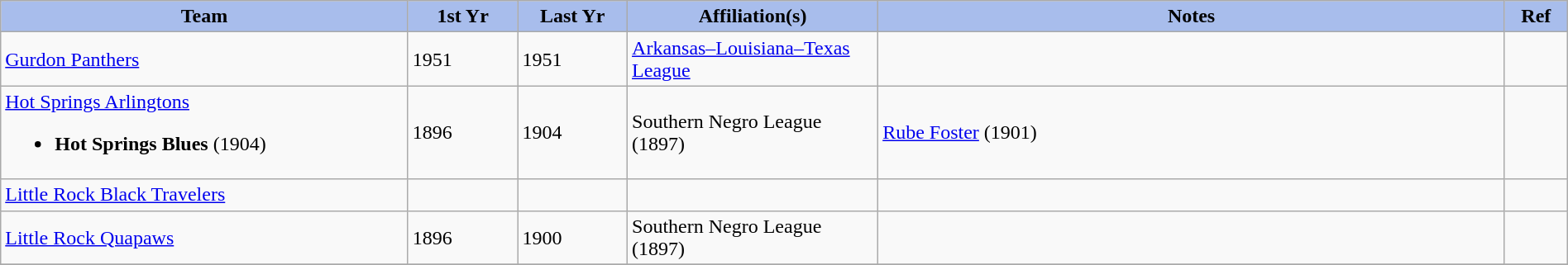<table class="wikitable" style="width: 100%">
<tr>
<th style="background:#a8bdec; width:26%;">Team</th>
<th style="width:7%; background:#a8bdec;">1st Yr</th>
<th style="width:7%; background:#a8bdec;">Last Yr</th>
<th style="width:16%; background:#a8bdec;">Affiliation(s)</th>
<th style="width:40%; background:#a8bdec;">Notes</th>
<th style="width:4%; background:#a8bdec;">Ref</th>
</tr>
<tr>
<td><a href='#'>Gurdon Panthers</a></td>
<td>1951</td>
<td>1951</td>
<td><a href='#'>Arkansas–Louisiana–Texas League</a></td>
<td></td>
<td></td>
</tr>
<tr>
<td><a href='#'>Hot Springs Arlingtons</a><br><ul><li><strong>Hot Springs Blues</strong> (1904)</li></ul></td>
<td>1896</td>
<td>1904</td>
<td>Southern Negro League (1897)</td>
<td><a href='#'>Rube Foster</a> (1901)</td>
<td></td>
</tr>
<tr>
<td><a href='#'>Little Rock Black Travelers</a></td>
<td></td>
<td></td>
<td></td>
<td></td>
<td></td>
</tr>
<tr>
<td><a href='#'>Little Rock Quapaws</a></td>
<td>1896</td>
<td>1900</td>
<td>Southern Negro League (1897)</td>
<td></td>
<td></td>
</tr>
<tr>
</tr>
</table>
